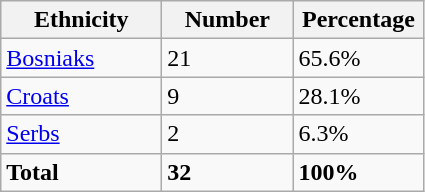<table class="wikitable">
<tr>
<th width="100px">Ethnicity</th>
<th width="80px">Number</th>
<th width="80px">Percentage</th>
</tr>
<tr>
<td><a href='#'>Bosniaks</a></td>
<td>21</td>
<td>65.6%</td>
</tr>
<tr>
<td><a href='#'>Croats</a></td>
<td>9</td>
<td>28.1%</td>
</tr>
<tr>
<td><a href='#'>Serbs</a></td>
<td>2</td>
<td>6.3%</td>
</tr>
<tr>
<td><strong>Total</strong></td>
<td><strong>32</strong></td>
<td><strong>100%</strong></td>
</tr>
</table>
